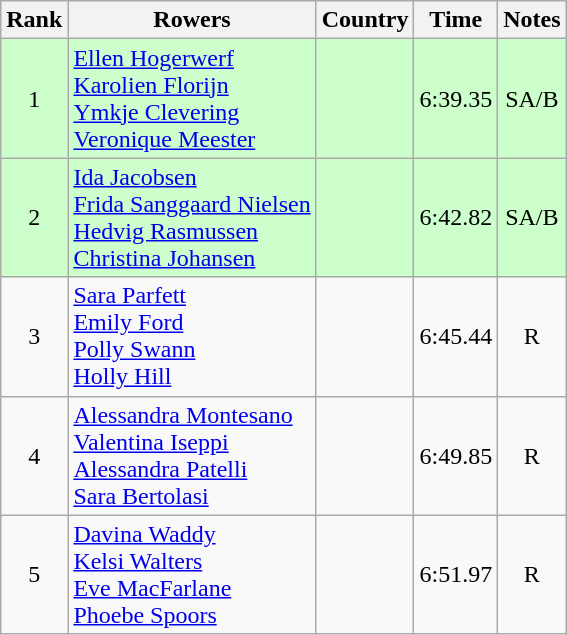<table class="wikitable" style="text-align:center">
<tr>
<th>Rank</th>
<th>Rowers</th>
<th>Country</th>
<th>Time</th>
<th>Notes</th>
</tr>
<tr bgcolor=ccffcc>
<td>1</td>
<td align="left"><a href='#'>Ellen Hogerwerf</a><br><a href='#'>Karolien Florijn</a><br><a href='#'>Ymkje Clevering</a><br><a href='#'>Veronique Meester</a></td>
<td align="left"></td>
<td>6:39.35</td>
<td>SA/B</td>
</tr>
<tr bgcolor=ccffcc>
<td>2</td>
<td align="left"><a href='#'>Ida Jacobsen</a><br><a href='#'>Frida Sanggaard Nielsen</a><br><a href='#'>Hedvig Rasmussen</a><br><a href='#'>Christina Johansen</a></td>
<td align="left"></td>
<td>6:42.82</td>
<td>SA/B</td>
</tr>
<tr>
<td>3</td>
<td align="left"><a href='#'>Sara Parfett</a><br><a href='#'>Emily Ford</a><br><a href='#'>Polly Swann</a><br><a href='#'>Holly Hill</a></td>
<td align="left"></td>
<td>6:45.44</td>
<td>R</td>
</tr>
<tr>
<td>4</td>
<td align="left"><a href='#'>Alessandra Montesano</a><br><a href='#'>Valentina Iseppi</a><br><a href='#'>Alessandra Patelli</a><br><a href='#'>Sara Bertolasi</a></td>
<td align="left"></td>
<td>6:49.85</td>
<td>R</td>
</tr>
<tr>
<td>5</td>
<td align="left"><a href='#'>Davina Waddy</a><br><a href='#'>Kelsi Walters</a><br><a href='#'>Eve MacFarlane</a><br><a href='#'>Phoebe Spoors</a></td>
<td align="left"></td>
<td>6:51.97</td>
<td>R</td>
</tr>
</table>
